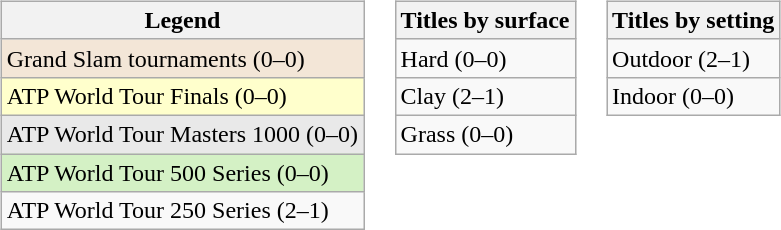<table>
<tr valign="top">
<td><br><table class="wikitable">
<tr>
<th>Legend</th>
</tr>
<tr style="background:#f3e6d7;">
<td>Grand Slam tournaments (0–0)</td>
</tr>
<tr style="background:#ffffcc;">
<td>ATP World Tour Finals (0–0)</td>
</tr>
<tr style="background:#e9e9e9;">
<td>ATP World Tour Masters 1000 (0–0)</td>
</tr>
<tr style="background:#d4f1c5;">
<td>ATP World Tour 500 Series (0–0)</td>
</tr>
<tr>
<td>ATP World Tour 250 Series (2–1)</td>
</tr>
</table>
</td>
<td><br><table class="wikitable">
<tr>
<th>Titles by surface</th>
</tr>
<tr>
<td>Hard (0–0)</td>
</tr>
<tr>
<td>Clay (2–1)</td>
</tr>
<tr>
<td>Grass (0–0)</td>
</tr>
</table>
</td>
<td><br><table class="wikitable">
<tr>
<th>Titles by setting</th>
</tr>
<tr>
<td>Outdoor (2–1)</td>
</tr>
<tr>
<td>Indoor (0–0)</td>
</tr>
</table>
</td>
</tr>
</table>
